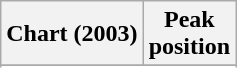<table class="wikitable plainrowheaders sortable">
<tr>
<th scope="col">Chart (2003)</th>
<th scope="col">Peak<br> position</th>
</tr>
<tr>
</tr>
<tr>
</tr>
<tr>
</tr>
</table>
